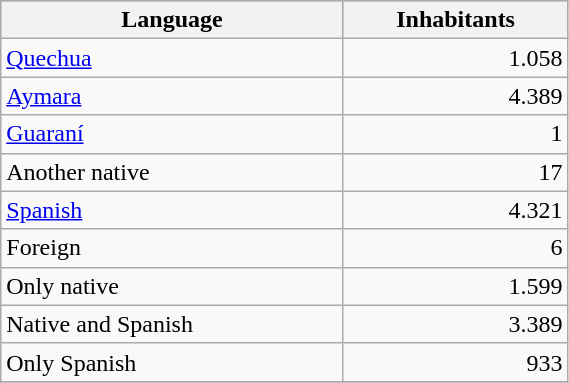<table class="wikitable" border="1" style="width:30%;" border="1">
<tr bgcolor=silver>
<th><strong>Language</strong></th>
<th><strong>Inhabitants</strong></th>
</tr>
<tr>
<td><a href='#'>Quechua</a></td>
<td align="right">1.058</td>
</tr>
<tr>
<td><a href='#'>Aymara</a></td>
<td align="right">4.389</td>
</tr>
<tr>
<td><a href='#'>Guaraní</a></td>
<td align="right">1</td>
</tr>
<tr>
<td>Another native</td>
<td align="right">17</td>
</tr>
<tr>
<td><a href='#'>Spanish</a></td>
<td align="right">4.321</td>
</tr>
<tr>
<td>Foreign</td>
<td align="right">6</td>
</tr>
<tr>
<td>Only native</td>
<td align="right">1.599</td>
</tr>
<tr>
<td>Native and Spanish</td>
<td align="right">3.389</td>
</tr>
<tr>
<td>Only Spanish</td>
<td align="right">933</td>
</tr>
<tr>
</tr>
</table>
